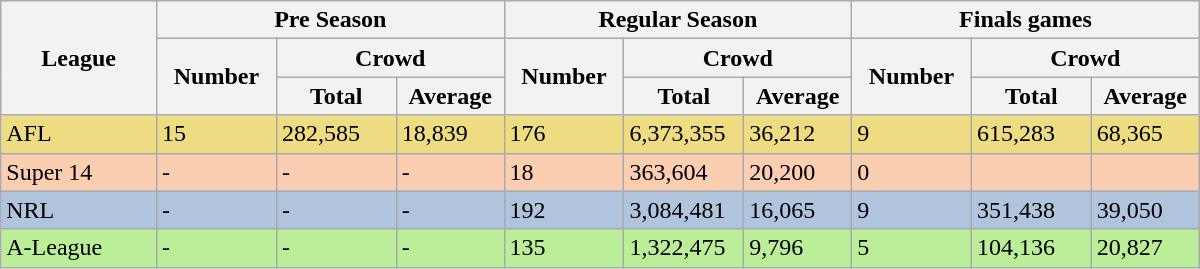<table class="wikitable"  style="margin:1em auto 1em auto; width:800px;">
<tr>
<th rowspan="3" style="width:13%;">League</th>
<th colspan="3" style="width:29%;">Pre Season</th>
<th colspan="3" style="width:29%;">Regular Season</th>
<th colspan="3" style="width:29%;">Finals games</th>
</tr>
<tr>
<th rowspan="2" style="width:10%;">Number</th>
<th colspan="2" style="width:19%;">Crowd</th>
<th rowspan="2" style="width:10%;">Number</th>
<th colspan="2" style="width:19%;">Crowd</th>
<th rowspan="2" style="width:10%;">Number</th>
<th colspan="2" style="width:19%;">Crowd</th>
</tr>
<tr>
<th style="width:10%;">Total</th>
<th style="width:9%;">Average</th>
<th style="width:10%;">Total</th>
<th width=9%>Average</th>
<th style="width:10%;">Total</th>
<th style="width:9%;">Average</th>
</tr>
<tr style="background:#eedc82;">
<td>AFL</td>
<td>15</td>
<td>282,585</td>
<td>18,839</td>
<td>176</td>
<td>6,373,355</td>
<td>36,212</td>
<td>9</td>
<td>615,283</td>
<td>68,365</td>
</tr>
<tr style="background:#fbceb1;">
<td>Super 14</td>
<td>-</td>
<td>-</td>
<td>-</td>
<td>18</td>
<td>363,604</td>
<td>20,200</td>
<td>0</td>
<td></td>
<td></td>
</tr>
<tr style="background:#b0c4de;">
<td>NRL</td>
<td>-</td>
<td>-</td>
<td>-</td>
<td>192</td>
<td>3,084,481</td>
<td>16,065</td>
<td>9</td>
<td>351,438</td>
<td>39,050</td>
</tr>
<tr style="background:#be9;">
<td>A-League</td>
<td>-</td>
<td>-</td>
<td>-</td>
<td>135</td>
<td>1,322,475</td>
<td>9,796</td>
<td>5</td>
<td>104,136</td>
<td>20,827</td>
</tr>
</table>
